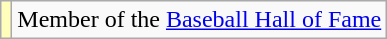<table class=wikitable>
<tr>
<th scope="row" style="background:#ffb; text-align:center"></th>
<td>Member of the <a href='#'>Baseball Hall of Fame</a></td>
</tr>
</table>
